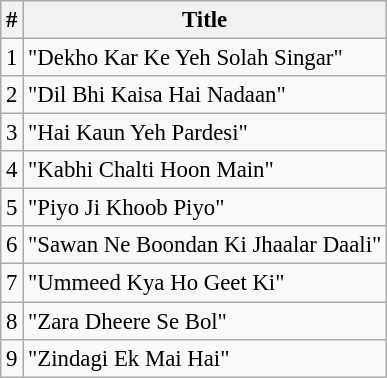<table class="wikitable" style="font-size:95%;">
<tr>
<th>#</th>
<th>Title</th>
</tr>
<tr>
<td>1</td>
<td>"Dekho Kar Ke Yeh Solah Singar"</td>
</tr>
<tr>
<td>2</td>
<td>"Dil Bhi Kaisa Hai Nadaan"</td>
</tr>
<tr>
<td>3</td>
<td>"Hai Kaun Yeh Pardesi"</td>
</tr>
<tr>
<td>4</td>
<td>"Kabhi Chalti Hoon Main"</td>
</tr>
<tr>
<td>5</td>
<td>"Piyo Ji Khoob Piyo"</td>
</tr>
<tr>
<td>6</td>
<td>"Sawan Ne Boondan Ki Jhaalar Daali"</td>
</tr>
<tr>
<td>7</td>
<td>"Ummeed Kya Ho Geet Ki"</td>
</tr>
<tr>
<td>8</td>
<td>"Zara Dheere Se Bol"</td>
</tr>
<tr>
<td>9</td>
<td>"Zindagi Ek Mai Hai"</td>
</tr>
</table>
